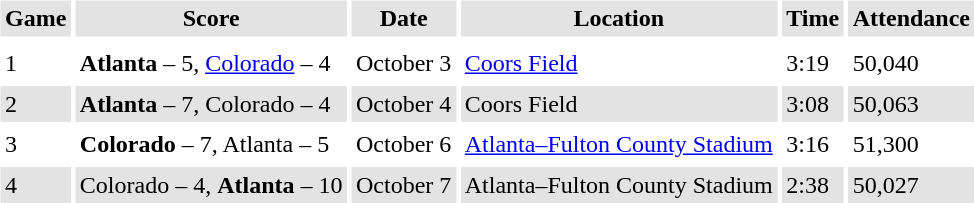<table border="0" cellspacing="3" cellpadding="3">
<tr style="background: #e3e3e3;">
<th>Game</th>
<th>Score</th>
<th>Date</th>
<th>Location</th>
<th>Time</th>
<th>Attendance</th>
</tr>
<tr style="background: #e3e3e3;">
</tr>
<tr>
<td>1</td>
<td><strong>Atlanta</strong> – 5, <a href='#'>Colorado</a> – 4</td>
<td>October 3</td>
<td><a href='#'>Coors Field</a></td>
<td>3:19</td>
<td>50,040</td>
</tr>
<tr style="background: #e3e3e3;">
<td>2</td>
<td><strong>Atlanta</strong> – 7, Colorado – 4</td>
<td>October 4</td>
<td>Coors Field</td>
<td>3:08</td>
<td>50,063</td>
</tr>
<tr>
<td>3</td>
<td><strong>Colorado</strong> – 7, Atlanta – 5</td>
<td>October 6</td>
<td><a href='#'>Atlanta–Fulton County Stadium</a></td>
<td>3:16</td>
<td>51,300</td>
</tr>
<tr style="background: #e3e3e3;">
<td>4</td>
<td>Colorado – 4, <strong>Atlanta</strong> – 10</td>
<td>October 7</td>
<td>Atlanta–Fulton County Stadium</td>
<td>2:38</td>
<td>50,027</td>
</tr>
</table>
